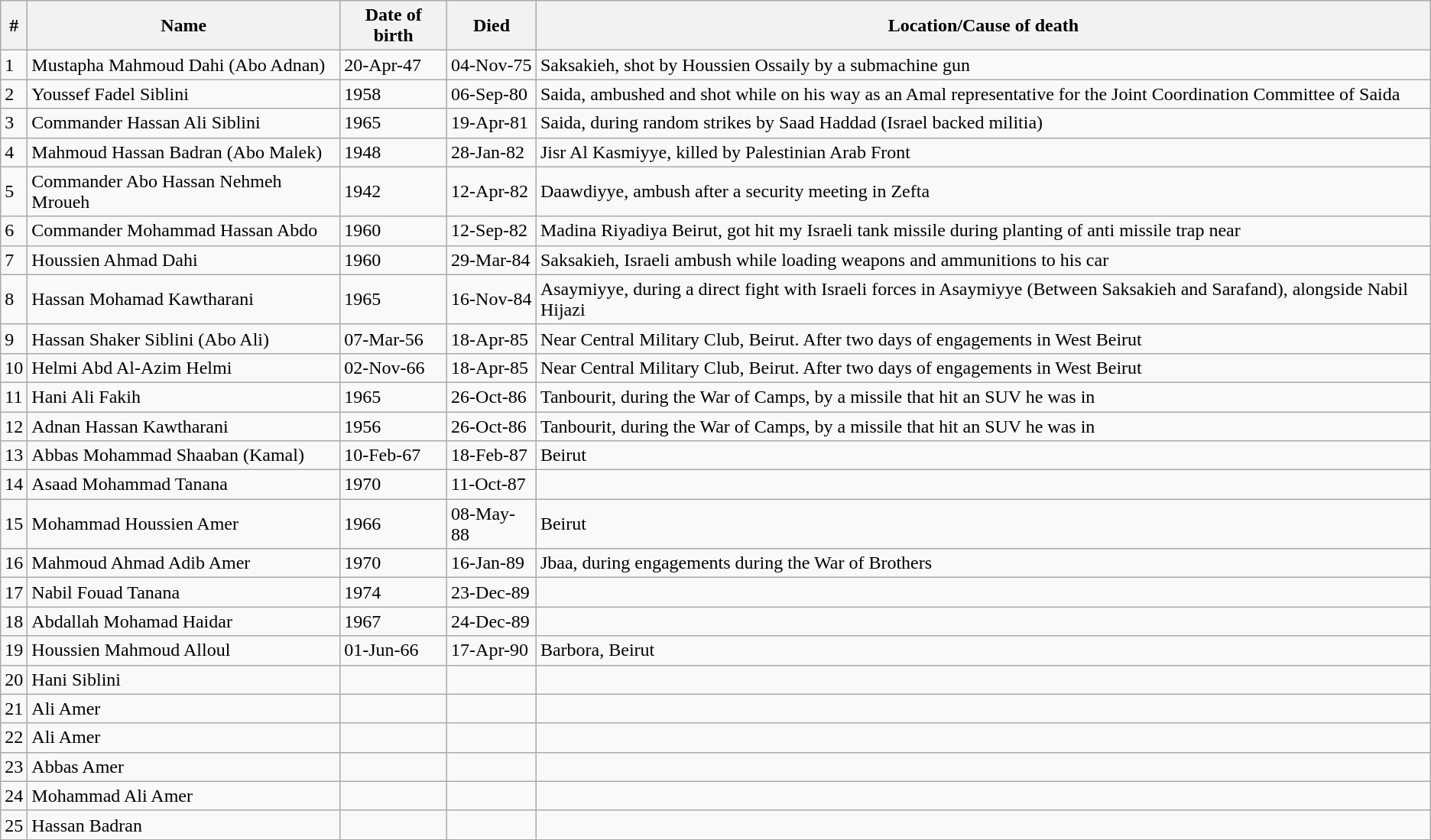<table class="wikitable">
<tr>
<th>#</th>
<th>Name</th>
<th>Date of birth</th>
<th>Died</th>
<th>Location/Cause of death</th>
</tr>
<tr>
<td>1</td>
<td>Mustapha Mahmoud Dahi (Abo Adnan)</td>
<td>20-Apr-47</td>
<td>04-Nov-75</td>
<td>Saksakieh, shot by Houssien Ossaily by a submachine gun</td>
</tr>
<tr>
<td>2</td>
<td>Youssef Fadel Siblini</td>
<td>1958</td>
<td>06-Sep-80</td>
<td>Saida, ambushed and shot while on his way as an Amal representative for the Joint Coordination Committee of Saida</td>
</tr>
<tr>
<td>3</td>
<td>Commander Hassan Ali Siblini</td>
<td>1965</td>
<td>19-Apr-81</td>
<td>Saida, during random strikes by Saad Haddad (Israel backed militia)</td>
</tr>
<tr>
<td>4</td>
<td>Mahmoud Hassan Badran (Abo Malek)</td>
<td>1948</td>
<td>28-Jan-82</td>
<td>Jisr Al Kasmiyye, killed by Palestinian Arab Front</td>
</tr>
<tr>
<td>5</td>
<td>Commander Abo Hassan Nehmeh Mroueh</td>
<td>1942</td>
<td>12-Apr-82</td>
<td>Daawdiyye, ambush after a security meeting in Zefta</td>
</tr>
<tr>
<td>6</td>
<td>Commander Mohammad Hassan Abdo</td>
<td>1960</td>
<td>12-Sep-82</td>
<td>Madina Riyadiya Beirut, got hit my Israeli tank missile during planting of anti missile trap near</td>
</tr>
<tr>
<td>7</td>
<td>Houssien Ahmad Dahi</td>
<td>1960</td>
<td>29-Mar-84</td>
<td>Saksakieh, Israeli ambush while loading weapons and ammunitions to his car</td>
</tr>
<tr>
<td>8</td>
<td>Hassan Mohamad Kawtharani</td>
<td>1965</td>
<td>16-Nov-84</td>
<td>Asaymiyye, during a direct fight with Israeli forces in Asaymiyye (Between Saksakieh and Sarafand), alongside Nabil Hijazi</td>
</tr>
<tr>
<td>9</td>
<td>Hassan Shaker Siblini (Abo Ali)</td>
<td>07-Mar-56</td>
<td>18-Apr-85</td>
<td>Near Central Military Club, Beirut. After two days of engagements in West Beirut</td>
</tr>
<tr>
<td>10</td>
<td>Helmi Abd Al-Azim Helmi</td>
<td>02-Nov-66</td>
<td>18-Apr-85</td>
<td>Near Central Military Club, Beirut. After two days of engagements in West Beirut</td>
</tr>
<tr>
<td>11</td>
<td>Hani Ali Fakih</td>
<td>1965</td>
<td>26-Oct-86</td>
<td>Tanbourit, during the War of Camps, by a missile that hit an SUV he was in</td>
</tr>
<tr>
<td>12</td>
<td>Adnan Hassan Kawtharani</td>
<td>1956</td>
<td>26-Oct-86</td>
<td>Tanbourit, during the War of Camps, by a missile that hit an SUV he was in</td>
</tr>
<tr>
<td>13</td>
<td>Abbas Mohammad Shaaban (Kamal)</td>
<td>10-Feb-67</td>
<td>18-Feb-87</td>
<td>Beirut</td>
</tr>
<tr>
<td>14</td>
<td>Asaad Mohammad Tanana</td>
<td>1970</td>
<td>11-Oct-87</td>
<td></td>
</tr>
<tr>
<td>15</td>
<td>Mohammad Houssien Amer</td>
<td>1966</td>
<td>08-May-88</td>
<td>Beirut</td>
</tr>
<tr>
<td>16</td>
<td>Mahmoud Ahmad Adib Amer</td>
<td>1970</td>
<td>16-Jan-89</td>
<td>Jbaa, during engagements during the War of Brothers</td>
</tr>
<tr>
<td>17</td>
<td>Nabil Fouad Tanana</td>
<td>1974</td>
<td>23-Dec-89</td>
<td></td>
</tr>
<tr>
<td>18</td>
<td>Abdallah Mohamad Haidar</td>
<td>1967</td>
<td>24-Dec-89</td>
<td></td>
</tr>
<tr>
<td>19</td>
<td>Houssien Mahmoud Alloul</td>
<td>01-Jun-66</td>
<td>17-Apr-90</td>
<td>Barbora, Beirut</td>
</tr>
<tr>
<td>20</td>
<td>Hani Siblini</td>
<td></td>
<td></td>
<td></td>
</tr>
<tr>
<td>21</td>
<td>Ali Amer</td>
<td></td>
<td></td>
<td></td>
</tr>
<tr>
<td>22</td>
<td>Ali Amer</td>
<td></td>
<td></td>
<td></td>
</tr>
<tr>
<td>23</td>
<td>Abbas Amer</td>
<td></td>
<td></td>
<td></td>
</tr>
<tr>
<td>24</td>
<td>Mohammad Ali Amer</td>
<td></td>
<td></td>
<td></td>
</tr>
<tr>
<td>25</td>
<td>Hassan Badran</td>
<td></td>
<td></td>
<td></td>
</tr>
</table>
